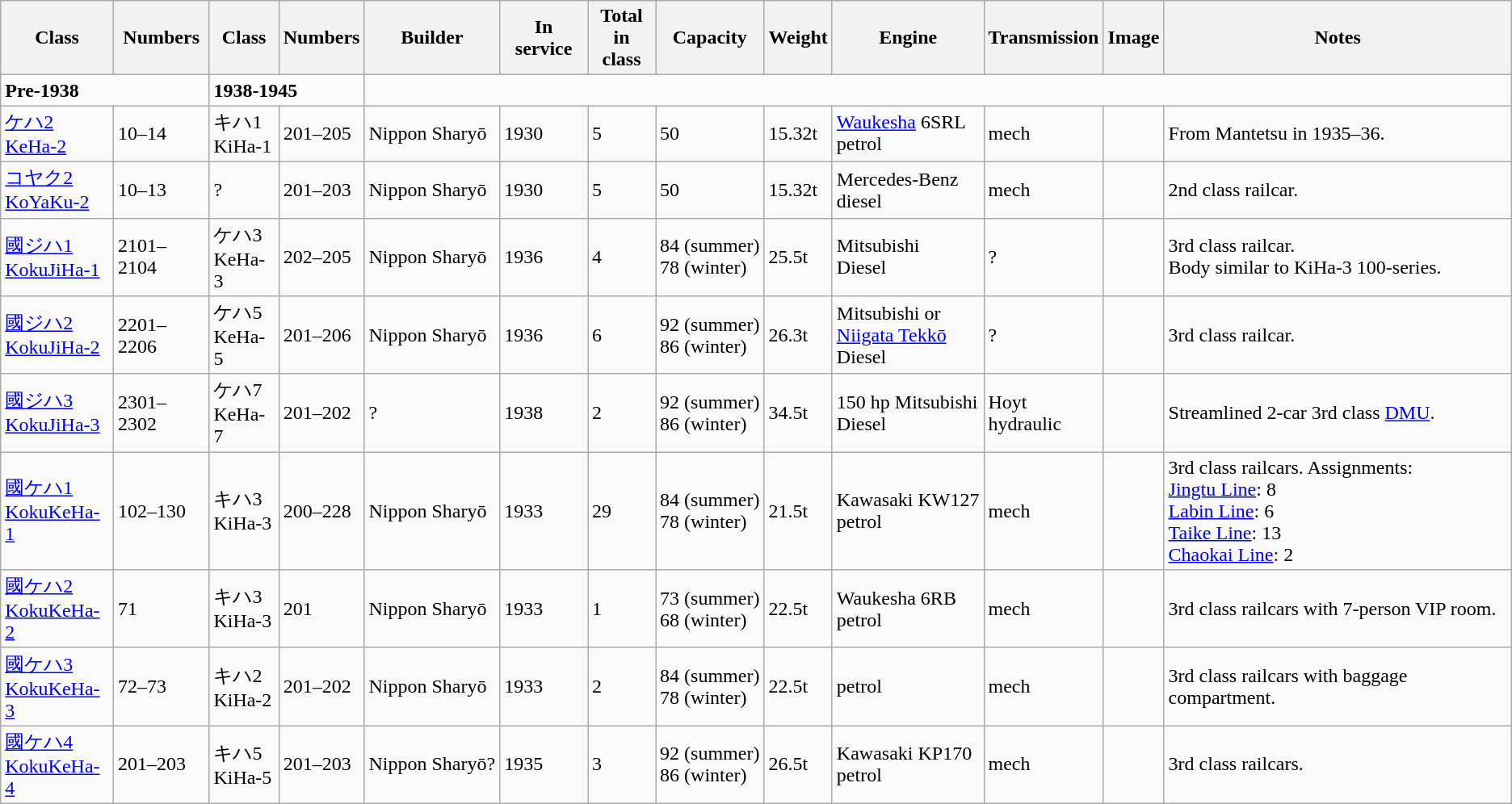<table class="wikitable">
<tr>
<th>Class</th>
<th>Numbers</th>
<th>Class</th>
<th>Numbers</th>
<th>Builder</th>
<th>In service</th>
<th>Total<br>in class</th>
<th>Capacity</th>
<th>Weight</th>
<th>Engine</th>
<th>Transmission</th>
<th>Image</th>
<th>Notes</th>
</tr>
<tr>
<td colspan="2"><strong>Pre-1938</strong></td>
<td colspan="2"><strong>1938-1945</strong></td>
</tr>
<tr>
<td><a href='#'>ケハ2<br>KeHa-2</a></td>
<td>10–14</td>
<td>キハ1<br>KiHa-1</td>
<td>201–205</td>
<td>Nippon Sharyō</td>
<td>1930</td>
<td>5</td>
<td>50</td>
<td>15.32t</td>
<td><a href='#'>Waukesha</a> 6SRL<br>petrol</td>
<td>mech</td>
<td></td>
<td>From Mantetsu in 1935–36.</td>
</tr>
<tr>
<td><a href='#'>コヤク2<br>KoYaKu-2</a></td>
<td>10–13</td>
<td>?</td>
<td>201–203</td>
<td>Nippon Sharyō</td>
<td>1930</td>
<td>5</td>
<td>50</td>
<td>15.32t</td>
<td>Mercedes-Benz<br>diesel</td>
<td>mech</td>
<td></td>
<td>2nd class railcar.</td>
</tr>
<tr>
<td><a href='#'>國ジハ1<br>KokuJiHa-1</a></td>
<td>2101–2104</td>
<td>ケハ3<br>KeHa-3</td>
<td>202–205</td>
<td>Nippon Sharyō</td>
<td>1936</td>
<td>4</td>
<td>84 (summer)<br>78 (winter)</td>
<td>25.5t</td>
<td>Mitsubishi<br>Diesel</td>
<td>?</td>
<td></td>
<td>3rd class railcar.<br>Body similar to KiHa-3 100-series.</td>
</tr>
<tr>
<td><a href='#'>國ジハ2<br>KokuJiHa-2</a></td>
<td>2201–2206</td>
<td>ケハ5<br>KeHa-5</td>
<td>201–206</td>
<td>Nippon Sharyō</td>
<td>1936</td>
<td>6</td>
<td>92 (summer)<br>86 (winter)</td>
<td>26.3t</td>
<td>Mitsubishi or<br><a href='#'>Niigata Tekkō</a><br>Diesel</td>
<td>?</td>
<td></td>
<td>3rd class railcar.</td>
</tr>
<tr>
<td><a href='#'>國ジハ3<br>KokuJiHa-3</a></td>
<td>2301–2302</td>
<td>ケハ7<br>KeHa-7</td>
<td>201–202</td>
<td>?</td>
<td>1938</td>
<td>2</td>
<td>92 (summer)<br>86 (winter)</td>
<td>34.5t</td>
<td>150 hp Mitsubishi<br>Diesel</td>
<td>Hoyt<br>hydraulic</td>
<td></td>
<td>Streamlined 2-car 3rd class <a href='#'>DMU</a>.</td>
</tr>
<tr>
<td><a href='#'>國ケハ1<br>KokuKeHa-1</a></td>
<td>102–130</td>
<td>キハ3<br>KiHa-3</td>
<td>200–228</td>
<td>Nippon Sharyō</td>
<td>1933</td>
<td>29</td>
<td>84 (summer)<br>78 (winter)</td>
<td>21.5t</td>
<td>Kawasaki KW127<br>petrol</td>
<td>mech</td>
<td></td>
<td>3rd class railcars. Assignments:<br><a href='#'>Jingtu Line</a>: 8<br><a href='#'>Labin Line</a>: 6<br><a href='#'>Taike Line</a>: 13<br><a href='#'>Chaokai Line</a>: 2</td>
</tr>
<tr>
<td><a href='#'>國ケハ2<br>KokuKeHa-2</a></td>
<td>71</td>
<td>キハ3<br>KiHa-3</td>
<td>201</td>
<td>Nippon Sharyō</td>
<td>1933</td>
<td>1</td>
<td>73 (summer)<br>68 (winter)</td>
<td>22.5t</td>
<td>Waukesha 6RB<br>petrol</td>
<td>mech</td>
<td></td>
<td>3rd class railcars with 7-person VIP room.</td>
</tr>
<tr>
<td><a href='#'>國ケハ3<br>KokuKeHa-3</a></td>
<td>72–73</td>
<td>キハ2<br>KiHa-2</td>
<td>201–202</td>
<td>Nippon Sharyō</td>
<td>1933</td>
<td>2</td>
<td>84 (summer)<br>78 (winter)</td>
<td>22.5t</td>
<td>petrol</td>
<td>mech</td>
<td></td>
<td>3rd class railcars with baggage compartment.</td>
</tr>
<tr>
<td><a href='#'>國ケハ4<br>KokuKeHa-4</a></td>
<td>201–203</td>
<td>キハ5<br>KiHa-5</td>
<td>201–203</td>
<td>Nippon Sharyō?</td>
<td>1935</td>
<td>3</td>
<td>92 (summer)<br>86 (winter)</td>
<td>26.5t</td>
<td>Kawasaki KP170<br>petrol</td>
<td>mech</td>
<td></td>
<td>3rd class railcars.</td>
</tr>
</table>
